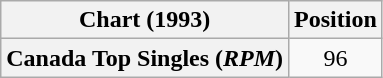<table class="wikitable plainrowheaders" style="text-align:center">
<tr>
<th>Chart (1993)</th>
<th>Position</th>
</tr>
<tr>
<th scope="row">Canada Top Singles (<em>RPM</em>)</th>
<td>96</td>
</tr>
</table>
